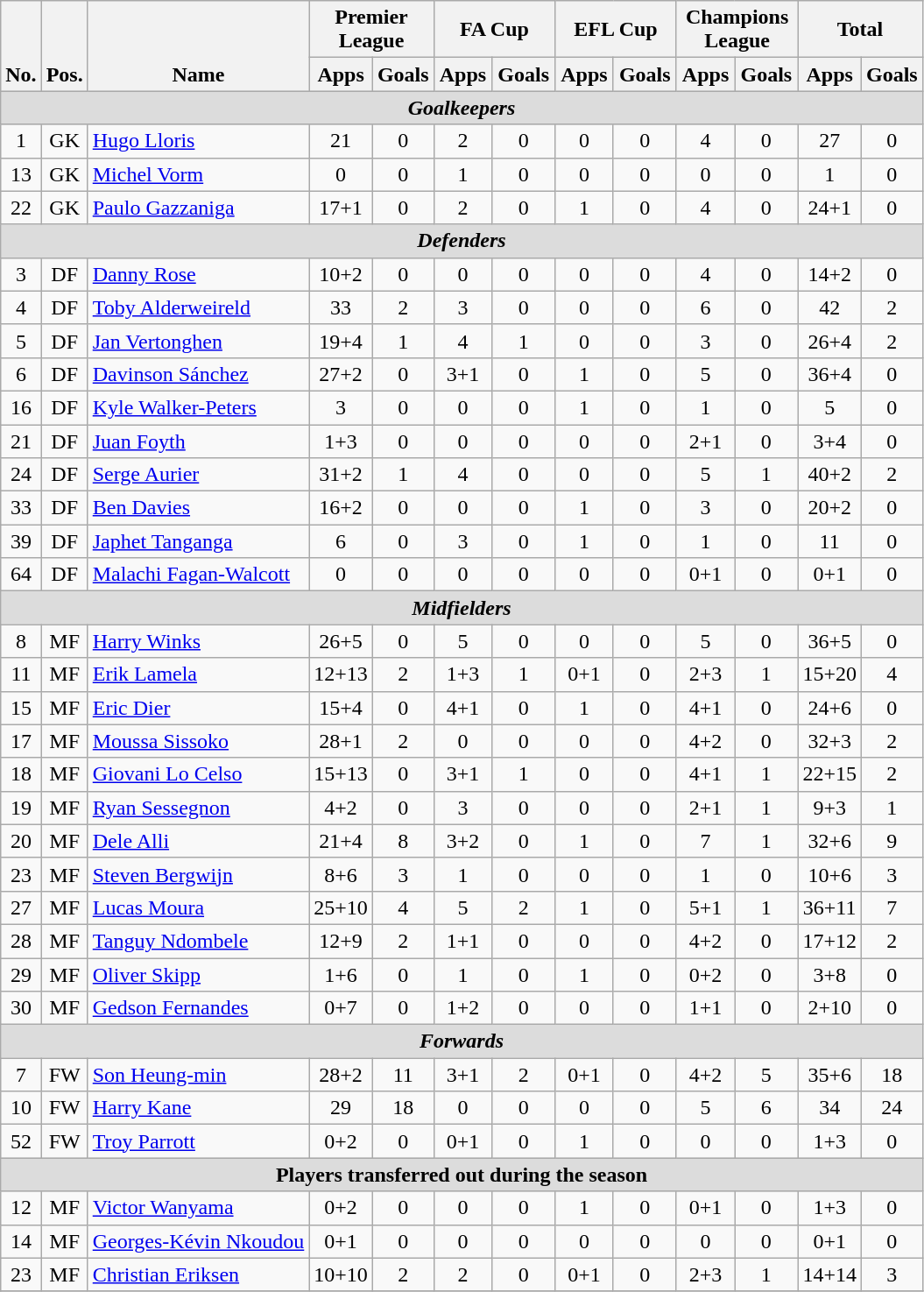<table class="wikitable" style="text-align:center">
<tr>
<th rowspan="2" style="vertical-align:bottom;">No.</th>
<th rowspan="2" style="vertical-align:bottom;">Pos.</th>
<th rowspan="2" style="vertical-align:bottom;">Name</th>
<th colspan="2" style="width:85px;">Premier League</th>
<th colspan="2" style="width:85px;">FA Cup</th>
<th colspan="2" style="width:85px;">EFL Cup</th>
<th colspan="2" style="width:85px;">Champions League</th>
<th colspan="2" style="width:85px;">Total</th>
</tr>
<tr>
<th>Apps</th>
<th>Goals</th>
<th>Apps</th>
<th>Goals</th>
<th>Apps</th>
<th>Goals</th>
<th>Apps</th>
<th>Goals</th>
<th>Apps</th>
<th>Goals</th>
</tr>
<tr>
<th colspan=14 style=background:#dcdcdc; text-align:center><em>Goalkeepers</em></th>
</tr>
<tr>
<td>1</td>
<td>GK</td>
<td align="left"> <a href='#'>Hugo Lloris</a></td>
<td>21</td>
<td>0</td>
<td>2</td>
<td>0</td>
<td>0</td>
<td>0</td>
<td>4</td>
<td>0</td>
<td>27</td>
<td>0</td>
</tr>
<tr>
<td>13</td>
<td>GK</td>
<td align="left"> <a href='#'>Michel Vorm</a></td>
<td>0</td>
<td>0</td>
<td>1</td>
<td>0</td>
<td>0</td>
<td>0</td>
<td>0</td>
<td>0</td>
<td>1</td>
<td>0</td>
</tr>
<tr>
<td>22</td>
<td>GK</td>
<td align="left"> <a href='#'>Paulo Gazzaniga</a></td>
<td>17+1</td>
<td>0</td>
<td>2</td>
<td>0</td>
<td>1</td>
<td>0</td>
<td>4</td>
<td>0</td>
<td>24+1</td>
<td>0</td>
</tr>
<tr>
<th colspan=14 style=background:#dcdcdc; text-align:center><em>Defenders</em></th>
</tr>
<tr>
<td>3</td>
<td>DF</td>
<td align="left"> <a href='#'>Danny Rose</a></td>
<td>10+2</td>
<td>0</td>
<td>0</td>
<td>0</td>
<td>0</td>
<td>0</td>
<td>4</td>
<td>0</td>
<td>14+2</td>
<td>0</td>
</tr>
<tr>
<td>4</td>
<td>DF</td>
<td align="left"> <a href='#'>Toby Alderweireld</a></td>
<td>33</td>
<td>2</td>
<td>3</td>
<td>0</td>
<td>0</td>
<td>0</td>
<td>6</td>
<td>0</td>
<td>42</td>
<td>2</td>
</tr>
<tr>
<td>5</td>
<td>DF</td>
<td align="left"> <a href='#'>Jan Vertonghen</a></td>
<td>19+4</td>
<td>1</td>
<td>4</td>
<td>1</td>
<td>0</td>
<td>0</td>
<td>3</td>
<td>0</td>
<td>26+4</td>
<td>2</td>
</tr>
<tr>
<td>6</td>
<td>DF</td>
<td align="left"> <a href='#'>Davinson Sánchez</a></td>
<td>27+2</td>
<td>0</td>
<td>3+1</td>
<td>0</td>
<td>1</td>
<td>0</td>
<td>5</td>
<td>0</td>
<td>36+4</td>
<td>0</td>
</tr>
<tr>
<td>16</td>
<td>DF</td>
<td align="left"> <a href='#'>Kyle Walker-Peters</a></td>
<td>3</td>
<td>0</td>
<td>0</td>
<td>0</td>
<td>1</td>
<td>0</td>
<td>1</td>
<td>0</td>
<td>5</td>
<td>0</td>
</tr>
<tr>
<td>21</td>
<td>DF</td>
<td align="left"> <a href='#'>Juan Foyth</a></td>
<td>1+3</td>
<td>0</td>
<td>0</td>
<td>0</td>
<td>0</td>
<td>0</td>
<td>2+1</td>
<td>0</td>
<td>3+4</td>
<td>0</td>
</tr>
<tr>
<td>24</td>
<td>DF</td>
<td align="left"> <a href='#'>Serge Aurier</a></td>
<td>31+2</td>
<td>1</td>
<td>4</td>
<td>0</td>
<td>0</td>
<td>0</td>
<td>5</td>
<td>1</td>
<td>40+2</td>
<td>2</td>
</tr>
<tr>
<td>33</td>
<td>DF</td>
<td align="left"> <a href='#'>Ben Davies</a></td>
<td>16+2</td>
<td>0</td>
<td>0</td>
<td>0</td>
<td>1</td>
<td>0</td>
<td>3</td>
<td>0</td>
<td>20+2</td>
<td>0</td>
</tr>
<tr>
<td>39</td>
<td>DF</td>
<td align="left"> <a href='#'>Japhet Tanganga</a></td>
<td>6</td>
<td>0</td>
<td>3</td>
<td>0</td>
<td>1</td>
<td>0</td>
<td>1</td>
<td>0</td>
<td>11</td>
<td>0</td>
</tr>
<tr>
<td>64</td>
<td>DF</td>
<td align="left"> <a href='#'>Malachi Fagan-Walcott</a></td>
<td>0</td>
<td>0</td>
<td>0</td>
<td>0</td>
<td>0</td>
<td>0</td>
<td>0+1</td>
<td>0</td>
<td>0+1</td>
<td>0</td>
</tr>
<tr>
<th colspan=14 style=background:#dcdcdc; text-align:center><em>Midfielders</em></th>
</tr>
<tr>
<td>8</td>
<td>MF</td>
<td align="left"> <a href='#'>Harry Winks</a></td>
<td>26+5</td>
<td>0</td>
<td>5</td>
<td>0</td>
<td>0</td>
<td>0</td>
<td>5</td>
<td>0</td>
<td>36+5</td>
<td>0</td>
</tr>
<tr>
<td>11</td>
<td>MF</td>
<td align="left"> <a href='#'>Erik Lamela</a></td>
<td>12+13</td>
<td>2</td>
<td>1+3</td>
<td>1</td>
<td>0+1</td>
<td>0</td>
<td>2+3</td>
<td>1</td>
<td>15+20</td>
<td>4</td>
</tr>
<tr>
<td>15</td>
<td>MF</td>
<td align="left"> <a href='#'>Eric Dier</a></td>
<td>15+4</td>
<td>0</td>
<td>4+1</td>
<td>0</td>
<td>1</td>
<td>0</td>
<td>4+1</td>
<td>0</td>
<td>24+6</td>
<td>0</td>
</tr>
<tr>
<td>17</td>
<td>MF</td>
<td align="left"> <a href='#'>Moussa Sissoko</a></td>
<td>28+1</td>
<td>2</td>
<td>0</td>
<td>0</td>
<td>0</td>
<td>0</td>
<td>4+2</td>
<td>0</td>
<td>32+3</td>
<td>2</td>
</tr>
<tr>
<td>18</td>
<td>MF</td>
<td align="left"> <a href='#'>Giovani Lo Celso</a></td>
<td>15+13</td>
<td>0</td>
<td>3+1</td>
<td>1</td>
<td>0</td>
<td>0</td>
<td>4+1</td>
<td>1</td>
<td>22+15</td>
<td>2</td>
</tr>
<tr>
<td>19</td>
<td>MF</td>
<td align="left"> <a href='#'>Ryan Sessegnon</a></td>
<td>4+2</td>
<td>0</td>
<td>3</td>
<td>0</td>
<td>0</td>
<td>0</td>
<td>2+1</td>
<td>1</td>
<td>9+3</td>
<td>1</td>
</tr>
<tr>
<td>20</td>
<td>MF</td>
<td align="left"> <a href='#'>Dele Alli</a></td>
<td>21+4</td>
<td>8</td>
<td>3+2</td>
<td>0</td>
<td>1</td>
<td>0</td>
<td>7</td>
<td>1</td>
<td>32+6</td>
<td>9</td>
</tr>
<tr>
<td>23</td>
<td>MF</td>
<td align="left"> <a href='#'>Steven Bergwijn</a></td>
<td>8+6</td>
<td>3</td>
<td>1</td>
<td>0</td>
<td>0</td>
<td>0</td>
<td>1</td>
<td>0</td>
<td>10+6</td>
<td>3</td>
</tr>
<tr>
<td>27</td>
<td>MF</td>
<td align="left"> <a href='#'>Lucas Moura</a></td>
<td>25+10</td>
<td>4</td>
<td>5</td>
<td>2</td>
<td>1</td>
<td>0</td>
<td>5+1</td>
<td>1</td>
<td>36+11</td>
<td>7</td>
</tr>
<tr>
<td>28</td>
<td>MF</td>
<td align="left"> <a href='#'>Tanguy Ndombele</a></td>
<td>12+9</td>
<td>2</td>
<td>1+1</td>
<td>0</td>
<td>0</td>
<td>0</td>
<td>4+2</td>
<td>0</td>
<td>17+12</td>
<td>2</td>
</tr>
<tr>
<td>29</td>
<td>MF</td>
<td align="left"> <a href='#'>Oliver Skipp</a></td>
<td>1+6</td>
<td>0</td>
<td>1</td>
<td>0</td>
<td>1</td>
<td>0</td>
<td>0+2</td>
<td>0</td>
<td>3+8</td>
<td>0</td>
</tr>
<tr>
<td>30</td>
<td>MF</td>
<td align="left"> <a href='#'>Gedson Fernandes</a></td>
<td>0+7</td>
<td>0</td>
<td>1+2</td>
<td>0</td>
<td>0</td>
<td>0</td>
<td>1+1</td>
<td>0</td>
<td>2+10</td>
<td>0</td>
</tr>
<tr>
<th colspan=14 style=background:#dcdcdc; text-align:center><em>Forwards</em></th>
</tr>
<tr>
<td>7</td>
<td>FW</td>
<td align="left"> <a href='#'>Son Heung-min</a></td>
<td>28+2</td>
<td>11</td>
<td>3+1</td>
<td>2</td>
<td>0+1</td>
<td>0</td>
<td>4+2</td>
<td>5</td>
<td>35+6</td>
<td>18</td>
</tr>
<tr>
<td>10</td>
<td>FW</td>
<td align="left"> <a href='#'>Harry Kane</a></td>
<td>29</td>
<td>18</td>
<td>0</td>
<td>0</td>
<td>0</td>
<td>0</td>
<td>5</td>
<td>6</td>
<td>34</td>
<td>24</td>
</tr>
<tr>
<td>52</td>
<td>FW</td>
<td align="left"> <a href='#'>Troy Parrott</a></td>
<td>0+2</td>
<td>0</td>
<td>0+1</td>
<td>0</td>
<td>1</td>
<td>0</td>
<td>0</td>
<td>0</td>
<td>1+3</td>
<td>0</td>
</tr>
<tr>
<th colspan=14 style=background:#dcdcdc; text-align:center>Players transferred out during the season</th>
</tr>
<tr>
<td>12</td>
<td>MF</td>
<td align="left"> <a href='#'>Victor Wanyama</a></td>
<td>0+2</td>
<td>0</td>
<td>0</td>
<td>0</td>
<td>1</td>
<td>0</td>
<td>0+1</td>
<td>0</td>
<td>1+3</td>
<td>0</td>
</tr>
<tr>
<td>14</td>
<td>MF</td>
<td align="left"> <a href='#'>Georges-Kévin Nkoudou</a></td>
<td>0+1</td>
<td>0</td>
<td>0</td>
<td>0</td>
<td>0</td>
<td>0</td>
<td>0</td>
<td>0</td>
<td>0+1</td>
<td>0</td>
</tr>
<tr>
<td>23</td>
<td>MF</td>
<td align="left"> <a href='#'>Christian Eriksen</a></td>
<td>10+10</td>
<td>2</td>
<td>2</td>
<td>0</td>
<td>0+1</td>
<td>0</td>
<td>2+3</td>
<td>1</td>
<td>14+14</td>
<td>3</td>
</tr>
<tr>
</tr>
</table>
